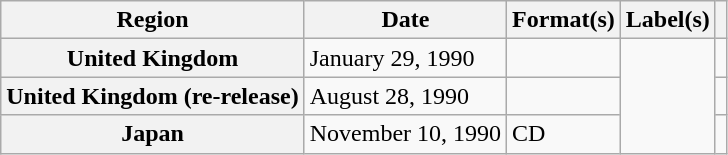<table class="wikitable plainrowheaders">
<tr>
<th scope="col">Region</th>
<th scope="col">Date</th>
<th scope="col">Format(s)</th>
<th scope="col">Label(s)</th>
<th scope="col"></th>
</tr>
<tr>
<th scope="row">United Kingdom</th>
<td>January 29, 1990</td>
<td></td>
<td rowspan="3"></td>
<td align="center"></td>
</tr>
<tr>
<th scope="row">United Kingdom (re-release)</th>
<td>August 28, 1990</td>
<td></td>
<td align="center"></td>
</tr>
<tr>
<th scope="row">Japan</th>
<td>November 10, 1990</td>
<td>CD</td>
<td align="center"></td>
</tr>
</table>
